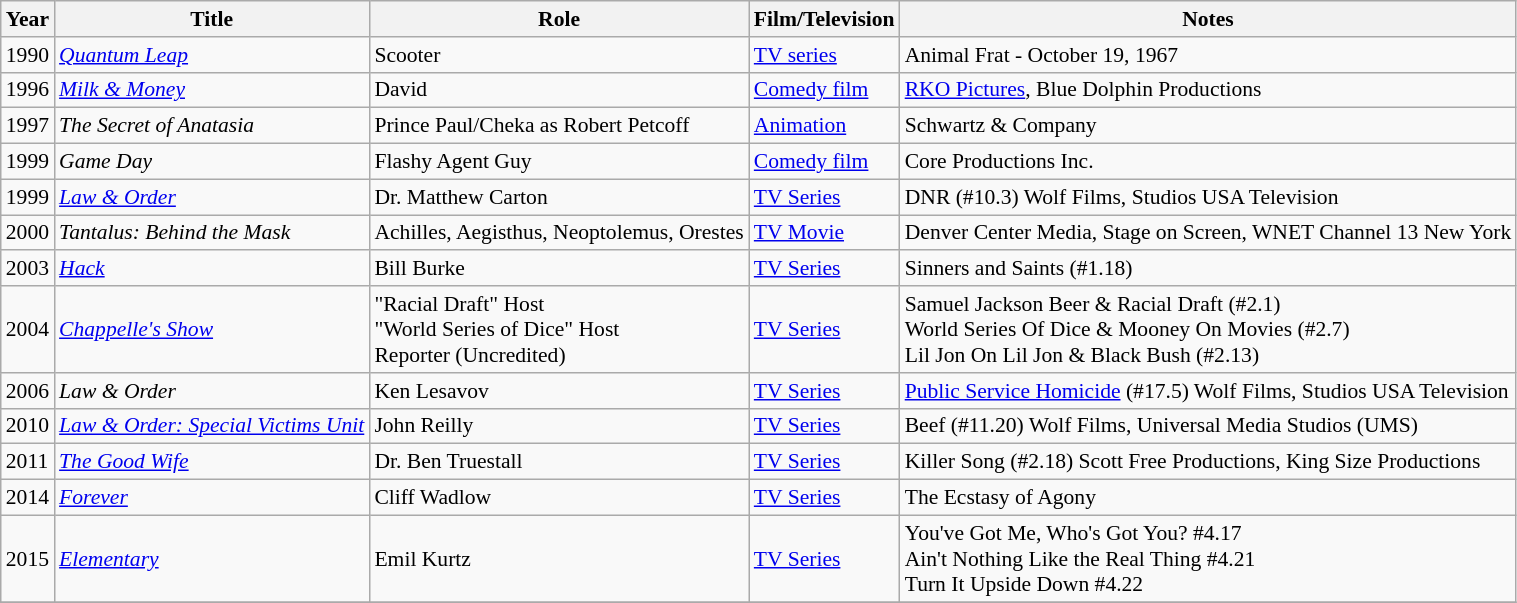<table class="wikitable" style="font-size:90%;">
<tr>
<th>Year</th>
<th>Title</th>
<th>Role</th>
<th>Film/Television</th>
<th>Notes</th>
</tr>
<tr>
<td>1990</td>
<td><em><a href='#'>Quantum Leap</a></em></td>
<td>Scooter</td>
<td><a href='#'>TV series</a></td>
<td>Animal Frat - October 19, 1967</td>
</tr>
<tr>
<td>1996</td>
<td><em><a href='#'>Milk & Money</a></em></td>
<td>David</td>
<td><a href='#'>Comedy film</a></td>
<td><a href='#'>RKO Pictures</a>, Blue Dolphin Productions</td>
</tr>
<tr>
<td>1997</td>
<td><em>The Secret of Anatasia</em></td>
<td>Prince Paul/Cheka as Robert Petcoff</td>
<td><a href='#'>Animation</a></td>
<td>Schwartz & Company</td>
</tr>
<tr>
<td>1999</td>
<td><em>Game Day</em></td>
<td>Flashy Agent Guy</td>
<td><a href='#'>Comedy film</a></td>
<td>Core Productions Inc.</td>
</tr>
<tr>
<td>1999</td>
<td><em><a href='#'>Law & Order</a></em></td>
<td>Dr. Matthew Carton</td>
<td><a href='#'>TV Series</a></td>
<td>DNR (#10.3) Wolf Films, Studios USA Television</td>
</tr>
<tr>
<td>2000</td>
<td><em>Tantalus: Behind the Mask</em></td>
<td>Achilles, Aegisthus, Neoptolemus, Orestes</td>
<td><a href='#'>TV Movie</a></td>
<td>Denver Center Media, Stage on Screen, WNET Channel 13 New York</td>
</tr>
<tr>
<td>2003</td>
<td><em><a href='#'>Hack</a></em></td>
<td>Bill Burke</td>
<td><a href='#'>TV Series</a></td>
<td>Sinners and Saints (#1.18)</td>
</tr>
<tr>
<td>2004</td>
<td><em><a href='#'>Chappelle's Show</a></em></td>
<td>"Racial Draft" Host<br>"World Series of Dice" Host<br>Reporter (Uncredited)</td>
<td><a href='#'>TV Series</a></td>
<td>Samuel Jackson Beer & Racial Draft (#2.1)<br>World Series Of Dice & Mooney On Movies (#2.7)<br>Lil Jon On Lil Jon & Black Bush (#2.13)</td>
</tr>
<tr>
<td>2006</td>
<td><em>Law & Order</em></td>
<td>Ken Lesavov</td>
<td><a href='#'>TV Series</a></td>
<td><a href='#'>Public Service Homicide</a> (#17.5) Wolf Films, Studios USA Television</td>
</tr>
<tr>
<td>2010</td>
<td><em><a href='#'>Law & Order: Special Victims Unit</a></em></td>
<td>John Reilly</td>
<td><a href='#'>TV Series</a></td>
<td>Beef (#11.20) Wolf Films, Universal Media Studios (UMS)</td>
</tr>
<tr>
<td>2011</td>
<td><em><a href='#'>The Good Wife</a></em></td>
<td>Dr. Ben Truestall</td>
<td><a href='#'>TV Series</a></td>
<td>Killer Song (#2.18) Scott Free Productions, King Size Productions</td>
</tr>
<tr>
<td>2014</td>
<td><em><a href='#'>Forever</a></em></td>
<td>Cliff Wadlow</td>
<td><a href='#'>TV Series</a></td>
<td>The Ecstasy of Agony</td>
</tr>
<tr>
<td>2015</td>
<td><em><a href='#'>Elementary</a></em></td>
<td>Emil Kurtz</td>
<td><a href='#'>TV Series</a></td>
<td>You've Got Me, Who's Got You? #4.17<br>Ain't Nothing Like the Real Thing #4.21<br>Turn It Upside Down #4.22</td>
</tr>
<tr>
</tr>
</table>
